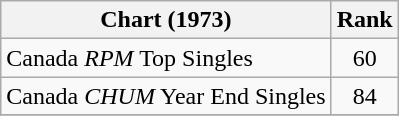<table class="wikitable">
<tr>
<th align="left">Chart (1973)</th>
<th style="text-align:center;">Rank</th>
</tr>
<tr>
<td>Canada <em>RPM</em> Top Singles</td>
<td style="text-align:center;">60</td>
</tr>
<tr>
<td>Canada <em>CHUM</em> Year End Singles</td>
<td style="text-align:center;">84</td>
</tr>
<tr>
</tr>
</table>
